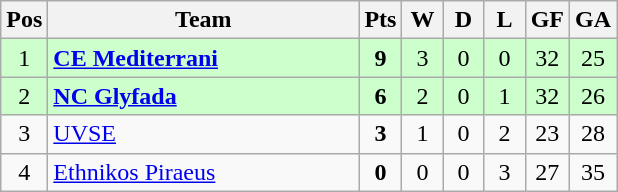<table class="wikitable" style="text-align:center;">
<tr>
<th>Pos</th>
<th width="200">Team</th>
<th width="20">Pts</th>
<th width="20">W</th>
<th width="20">D</th>
<th width="20">L</th>
<th width="20">GF</th>
<th width="20">GA</th>
</tr>
<tr bgcolor="ccffcc" align="center">
<td>1</td>
<td align="left"><strong> <a href='#'>CE Mediterrani</a></strong></td>
<td><strong>9</strong></td>
<td>3</td>
<td>0</td>
<td>0</td>
<td>32</td>
<td>25</td>
</tr>
<tr bgcolor="ccffcc" align="center">
<td>2</td>
<td align="left"><strong> <a href='#'>NC Glyfada</a></strong></td>
<td><strong>6</strong></td>
<td>2</td>
<td>0</td>
<td>1</td>
<td>32</td>
<td>26</td>
</tr>
<tr align="center">
<td>3</td>
<td align="left"><strong></strong> <a href='#'>UVSE</a></td>
<td><strong>3</strong></td>
<td>1</td>
<td>0</td>
<td>2</td>
<td>23</td>
<td>28</td>
</tr>
<tr align="center">
<td>4</td>
<td align="left"><strong></strong> <a href='#'>Ethnikos Piraeus</a></td>
<td><strong>0</strong></td>
<td>0</td>
<td>0</td>
<td>3</td>
<td>27</td>
<td>35</td>
</tr>
</table>
